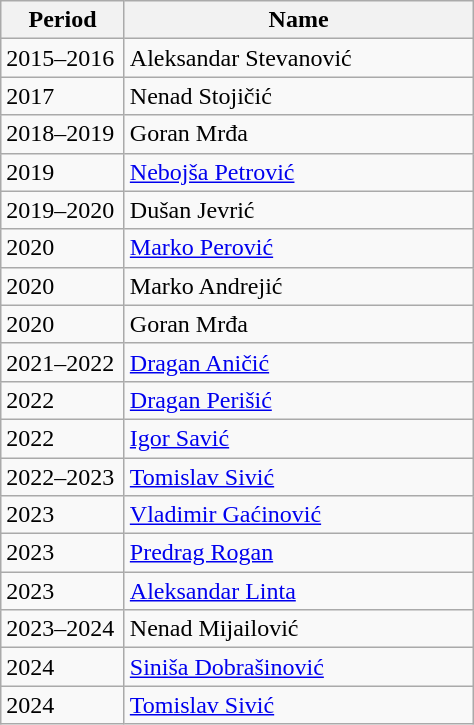<table class="wikitable">
<tr>
<th width="75">Period</th>
<th width="225">Name</th>
</tr>
<tr>
<td>2015–2016</td>
<td> Aleksandar Stevanović</td>
</tr>
<tr>
<td>2017</td>
<td> Nenad Stojičić</td>
</tr>
<tr>
<td>2018–2019</td>
<td> Goran Mrđa</td>
</tr>
<tr>
<td>2019</td>
<td> <a href='#'>Nebojša Petrović</a></td>
</tr>
<tr>
<td>2019–2020</td>
<td> Dušan Jevrić</td>
</tr>
<tr>
<td>2020</td>
<td> <a href='#'>Marko Perović</a></td>
</tr>
<tr>
<td>2020</td>
<td> Marko Andrejić</td>
</tr>
<tr>
<td>2020</td>
<td> Goran Mrđa</td>
</tr>
<tr>
<td>2021–2022</td>
<td> <a href='#'>Dragan Aničić</a></td>
</tr>
<tr>
<td>2022</td>
<td> <a href='#'>Dragan Perišić</a></td>
</tr>
<tr>
<td>2022</td>
<td> <a href='#'>Igor Savić</a></td>
</tr>
<tr>
<td>2022–2023</td>
<td> <a href='#'>Tomislav Sivić</a></td>
</tr>
<tr>
<td>2023</td>
<td> <a href='#'>Vladimir Gaćinović</a></td>
</tr>
<tr>
<td>2023</td>
<td> <a href='#'>Predrag Rogan</a></td>
</tr>
<tr>
<td>2023</td>
<td> <a href='#'>Aleksandar Linta</a></td>
</tr>
<tr>
<td>2023–2024</td>
<td> Nenad Mijailović</td>
</tr>
<tr>
<td>2024</td>
<td> <a href='#'>Siniša Dobrašinović</a></td>
</tr>
<tr>
<td>2024</td>
<td> <a href='#'>Tomislav Sivić</a></td>
</tr>
</table>
